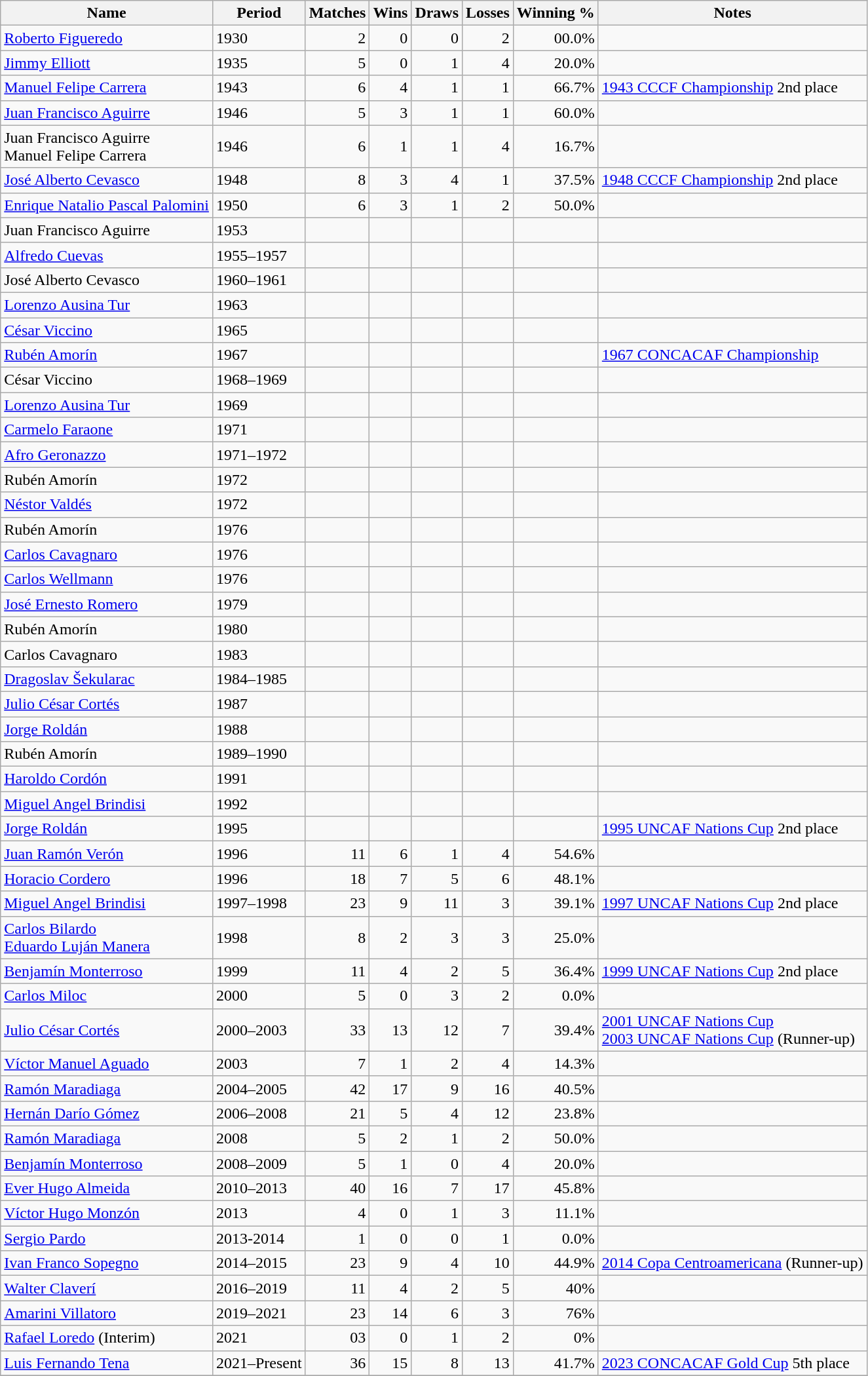<table class="wikitable collapsible collapsed" style="text-align: right;">
<tr>
<th>Name</th>
<th>Period</th>
<th>Matches</th>
<th>Wins</th>
<th>Draws</th>
<th>Losses</th>
<th>Winning %</th>
<th>Notes</th>
</tr>
<tr>
<td style="text-align: left;"> <a href='#'>Roberto Figueredo</a></td>
<td style="text-align: left;">1930</td>
<td>2</td>
<td>0</td>
<td>0</td>
<td>2</td>
<td>00.0%</td>
<td></td>
</tr>
<tr>
<td style="text-align: left;"> <a href='#'>Jimmy Elliott</a></td>
<td style="text-align: left;">1935</td>
<td>5</td>
<td>0</td>
<td>1</td>
<td>4</td>
<td>20.0%</td>
<td></td>
</tr>
<tr>
<td style="text-align: left;"> <a href='#'>Manuel Felipe Carrera</a></td>
<td style="text-align: left;">1943</td>
<td>6</td>
<td>4</td>
<td>1</td>
<td>1</td>
<td>66.7%</td>
<td style="text-align: left;"><a href='#'>1943 CCCF Championship</a> 2nd place</td>
</tr>
<tr>
<td style="text-align: left;"> <a href='#'>Juan Francisco Aguirre</a></td>
<td style="text-align: left;">1946</td>
<td>5</td>
<td>3</td>
<td>1</td>
<td>1</td>
<td>60.0%</td>
<td></td>
</tr>
<tr>
<td style="text-align: left;"> Juan Francisco Aguirre<br> Manuel Felipe Carrera</td>
<td style="text-align: left;">1946</td>
<td>6</td>
<td>1</td>
<td>1</td>
<td>4</td>
<td>16.7%</td>
<td></td>
</tr>
<tr>
<td style="text-align: left;"> <a href='#'>José Alberto Cevasco</a></td>
<td style="text-align: left;">1948</td>
<td>8</td>
<td>3</td>
<td>4</td>
<td>1</td>
<td>37.5%</td>
<td style="text-align: left;"><a href='#'>1948 CCCF Championship</a> 2nd place</td>
</tr>
<tr>
<td style="text-align: left;"> <a href='#'>Enrique Natalio Pascal Palomini</a></td>
<td style="text-align: left;">1950</td>
<td>6</td>
<td>3</td>
<td>1</td>
<td>2</td>
<td>50.0%</td>
<td></td>
</tr>
<tr>
<td style="text-align: left;"> Juan Francisco Aguirre</td>
<td style="text-align: left;">1953</td>
<td></td>
<td></td>
<td></td>
<td></td>
<td></td>
<td></td>
</tr>
<tr>
<td style="text-align: left;"> <a href='#'>Alfredo Cuevas</a></td>
<td style="text-align: left;">1955–1957</td>
<td></td>
<td></td>
<td></td>
<td></td>
<td></td>
<td></td>
</tr>
<tr>
<td style="text-align: left;"> José Alberto Cevasco</td>
<td style="text-align: left;">1960–1961</td>
<td></td>
<td></td>
<td></td>
<td></td>
<td></td>
<td></td>
</tr>
<tr>
<td style="text-align: left;"> <a href='#'>Lorenzo Ausina Tur</a></td>
<td style="text-align: left;">1963</td>
<td></td>
<td></td>
<td></td>
<td></td>
<td></td>
<td></td>
</tr>
<tr>
<td style="text-align: left;"> <a href='#'>César Viccino</a></td>
<td style="text-align: left;">1965</td>
<td></td>
<td></td>
<td></td>
<td></td>
<td></td>
<td></td>
</tr>
<tr>
<td style="text-align: left;"> <a href='#'>Rubén Amorín</a></td>
<td style="text-align: left;">1967</td>
<td></td>
<td></td>
<td></td>
<td></td>
<td></td>
<td style="text-align: left;"><a href='#'>1967 CONCACAF Championship</a></td>
</tr>
<tr>
<td style="text-align: left;"> César Viccino</td>
<td style="text-align: left;">1968–1969</td>
<td></td>
<td></td>
<td></td>
<td></td>
<td></td>
<td></td>
</tr>
<tr>
<td style="text-align: left;"> <a href='#'>Lorenzo Ausina Tur</a></td>
<td style="text-align: left;">1969</td>
<td></td>
<td></td>
<td></td>
<td></td>
<td></td>
<td></td>
</tr>
<tr>
<td style="text-align: left;"> <a href='#'>Carmelo Faraone</a></td>
<td style="text-align: left;">1971</td>
<td></td>
<td></td>
<td></td>
<td></td>
<td></td>
<td></td>
</tr>
<tr>
<td style="text-align: left;">  <a href='#'>Afro Geronazzo</a></td>
<td style="text-align: left;">1971–1972</td>
<td></td>
<td></td>
<td></td>
<td></td>
<td></td>
<td></td>
</tr>
<tr>
<td style="text-align: left;"> Rubén Amorín</td>
<td style="text-align: left;">1972</td>
<td></td>
<td></td>
<td></td>
<td></td>
<td></td>
<td></td>
</tr>
<tr>
<td style="text-align: left;"> <a href='#'>Néstor Valdés</a></td>
<td style="text-align: left;">1972</td>
<td></td>
<td></td>
<td></td>
<td></td>
<td></td>
<td></td>
</tr>
<tr>
<td style="text-align: left;"> Rubén Amorín</td>
<td style="text-align: left;">1976</td>
<td></td>
<td></td>
<td></td>
<td></td>
<td></td>
<td></td>
</tr>
<tr>
<td style="text-align: left;"> <a href='#'>Carlos Cavagnaro</a></td>
<td style="text-align: left;">1976</td>
<td></td>
<td></td>
<td></td>
<td></td>
<td></td>
<td></td>
</tr>
<tr>
<td style="text-align: left;"> <a href='#'>Carlos Wellmann</a></td>
<td style="text-align: left;">1976</td>
<td></td>
<td></td>
<td></td>
<td></td>
<td></td>
<td></td>
</tr>
<tr>
<td style="text-align: left;"> <a href='#'>José Ernesto Romero</a></td>
<td style="text-align: left;">1979</td>
<td></td>
<td></td>
<td></td>
<td></td>
<td></td>
<td></td>
</tr>
<tr>
<td style="text-align: left;"> Rubén Amorín</td>
<td style="text-align: left;">1980</td>
<td></td>
<td></td>
<td></td>
<td></td>
<td></td>
<td></td>
</tr>
<tr>
<td style="text-align: left;"> Carlos Cavagnaro</td>
<td style="text-align: left;">1983</td>
<td></td>
<td></td>
<td></td>
<td></td>
<td></td>
<td></td>
</tr>
<tr>
<td style="text-align: left;"> <a href='#'>Dragoslav Šekularac</a></td>
<td style="text-align: left;">1984–1985</td>
<td></td>
<td></td>
<td></td>
<td></td>
<td></td>
<td></td>
</tr>
<tr>
<td style="text-align: left;"> <a href='#'>Julio César Cortés</a></td>
<td style="text-align: left;">1987</td>
<td></td>
<td></td>
<td></td>
<td></td>
<td></td>
<td></td>
</tr>
<tr>
<td style="text-align: left;"> <a href='#'>Jorge Roldán</a></td>
<td style="text-align: left;">1988</td>
<td></td>
<td></td>
<td></td>
<td></td>
<td></td>
<td></td>
</tr>
<tr>
<td style="text-align: left;"> Rubén Amorín</td>
<td style="text-align: left;">1989–1990</td>
<td></td>
<td></td>
<td></td>
<td></td>
<td></td>
<td></td>
</tr>
<tr>
<td style="text-align: left;"> <a href='#'>Haroldo Cordón</a></td>
<td style="text-align: left;">1991</td>
<td></td>
<td></td>
<td></td>
<td></td>
<td></td>
<td></td>
</tr>
<tr>
<td style="text-align: left;"> <a href='#'>Miguel Angel Brindisi</a></td>
<td style="text-align: left;">1992</td>
<td></td>
<td></td>
<td></td>
<td></td>
<td></td>
<td></td>
</tr>
<tr>
<td style="text-align: left;"> <a href='#'>Jorge Roldán</a></td>
<td style="text-align: left;">1995</td>
<td></td>
<td></td>
<td></td>
<td></td>
<td></td>
<td style="text-align: left;"><a href='#'>1995 UNCAF Nations Cup</a> 2nd place</td>
</tr>
<tr>
<td style="text-align: left;"> <a href='#'>Juan Ramón Verón</a></td>
<td style="text-align: left;">1996</td>
<td>11</td>
<td>6</td>
<td>1</td>
<td>4</td>
<td>54.6%</td>
<td></td>
</tr>
<tr>
<td style="text-align: left;"> <a href='#'>Horacio Cordero</a></td>
<td style="text-align: left;">1996</td>
<td>18</td>
<td>7</td>
<td>5</td>
<td>6</td>
<td>48.1%</td>
<td></td>
</tr>
<tr>
<td style="text-align: left;"> <a href='#'>Miguel Angel Brindisi</a></td>
<td style="text-align: left;">1997–1998</td>
<td>23</td>
<td>9</td>
<td>11</td>
<td>3</td>
<td>39.1%</td>
<td style="text-align: left;"><a href='#'>1997 UNCAF Nations Cup</a> 2nd place</td>
</tr>
<tr>
<td style="text-align: left;"> <a href='#'>Carlos Bilardo</a><br> <a href='#'>Eduardo Luján Manera</a></td>
<td style="text-align: left;">1998</td>
<td>8</td>
<td>2</td>
<td>3</td>
<td>3</td>
<td>25.0%</td>
<td></td>
</tr>
<tr>
<td style="text-align: left;"> <a href='#'>Benjamín Monterroso</a></td>
<td style="text-align: left;">1999</td>
<td>11</td>
<td>4</td>
<td>2</td>
<td>5</td>
<td>36.4%</td>
<td style="text-align: left;"><a href='#'>1999 UNCAF Nations Cup</a> 2nd place</td>
</tr>
<tr>
<td style="text-align: left;"> <a href='#'>Carlos Miloc</a></td>
<td style="text-align: left;">2000</td>
<td>5</td>
<td>0</td>
<td>3</td>
<td>2</td>
<td>0.0%</td>
<td></td>
</tr>
<tr>
<td style="text-align: left;"> <a href='#'>Julio César Cortés</a></td>
<td style="text-align: left;">2000–2003</td>
<td>33</td>
<td>13</td>
<td>12</td>
<td>7</td>
<td>39.4%</td>
<td style="text-align: left;"><a href='#'>2001 UNCAF Nations Cup</a> <br><a href='#'>2003 UNCAF Nations Cup</a> (Runner-up)</td>
</tr>
<tr>
<td style="text-align: left;"> <a href='#'>Víctor Manuel Aguado</a></td>
<td style="text-align: left;">2003</td>
<td>7</td>
<td>1</td>
<td>2</td>
<td>4</td>
<td>14.3%</td>
<td></td>
</tr>
<tr>
<td style="text-align: left;"> <a href='#'>Ramón Maradiaga</a></td>
<td style="text-align: left;">2004–2005</td>
<td>42</td>
<td>17</td>
<td>9</td>
<td>16</td>
<td>40.5%</td>
<td></td>
</tr>
<tr>
<td style="text-align: left;"> <a href='#'>Hernán Darío Gómez</a></td>
<td style="text-align: left;">2006–2008</td>
<td>21</td>
<td>5</td>
<td>4</td>
<td>12</td>
<td>23.8%</td>
<td></td>
</tr>
<tr>
<td style="text-align: left;"> <a href='#'>Ramón Maradiaga</a></td>
<td style="text-align: left;">2008</td>
<td>5</td>
<td>2</td>
<td>1</td>
<td>2</td>
<td>50.0%</td>
<td></td>
</tr>
<tr>
<td style="text-align: left;"> <a href='#'>Benjamín Monterroso</a></td>
<td style="text-align: left;">2008–2009</td>
<td>5</td>
<td>1</td>
<td>0</td>
<td>4</td>
<td>20.0%</td>
<td></td>
</tr>
<tr>
<td style="text-align: left;">  <a href='#'>Ever Hugo Almeida</a></td>
<td style="text-align: left;">2010–2013</td>
<td>40</td>
<td>16</td>
<td>7</td>
<td>17</td>
<td>45.8%</td>
<td></td>
</tr>
<tr>
<td style="text-align: left;"> <a href='#'>Víctor Hugo Monzón</a></td>
<td style="text-align: left;">2013</td>
<td>4</td>
<td>0</td>
<td>1</td>
<td>3</td>
<td>11.1%</td>
<td></td>
</tr>
<tr>
<td style="text-align: left;"> <a href='#'>Sergio Pardo</a></td>
<td style="text-align: left;">2013-2014</td>
<td>1</td>
<td>0</td>
<td>0</td>
<td>1</td>
<td>0.0%</td>
<td></td>
</tr>
<tr>
<td style="text-align: left;"> <a href='#'>Ivan Franco Sopegno</a></td>
<td style="text-align: left;">2014–2015</td>
<td>23</td>
<td>9</td>
<td>4</td>
<td>10</td>
<td>44.9%</td>
<td style="text-align: left;"><a href='#'>2014 Copa Centroamericana</a> (Runner-up)</td>
</tr>
<tr>
<td style="text-align: left;"> <a href='#'>Walter Claverí</a></td>
<td style="text-align: left;">2016–2019</td>
<td>11</td>
<td>4</td>
<td>2</td>
<td>5</td>
<td>40%</td>
<td></td>
</tr>
<tr>
<td style="text-align: left;"> <a href='#'>Amarini Villatoro</a></td>
<td style="text-align: left;">2019–2021</td>
<td>23</td>
<td>14</td>
<td>6</td>
<td>3</td>
<td>76%</td>
<td></td>
</tr>
<tr>
<td style="text-align: left;"> <a href='#'>Rafael Loredo</a>  (Interim)</td>
<td style="text-align: left;">2021</td>
<td>03</td>
<td>0</td>
<td>1</td>
<td>2</td>
<td>0%</td>
<td></td>
</tr>
<tr>
<td style="text-align: left;"> <a href='#'>Luis Fernando Tena</a></td>
<td style="text-align: left;">2021–Present</td>
<td>36</td>
<td>15</td>
<td>8</td>
<td>13</td>
<td>41.7%</td>
<td style="text-align: left;"><a href='#'>2023 CONCACAF Gold Cup</a> 5th place</td>
</tr>
<tr>
</tr>
</table>
